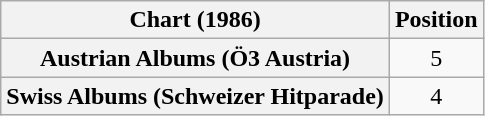<table class="wikitable sortable plainrowheaders" style="text-align:center">
<tr>
<th scope="col">Chart (1986)</th>
<th scope="col">Position</th>
</tr>
<tr>
<th scope="row">Austrian Albums (Ö3 Austria)</th>
<td>5</td>
</tr>
<tr>
<th scope="row">Swiss Albums (Schweizer Hitparade)</th>
<td>4</td>
</tr>
</table>
